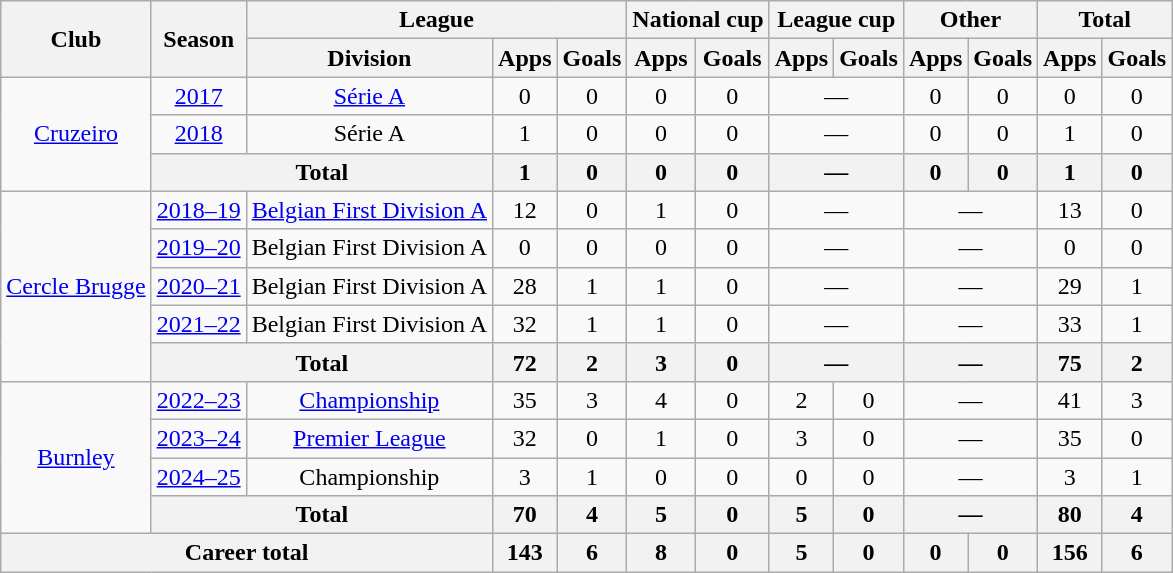<table class="wikitable" style="text-align: center">
<tr>
<th rowspan="2">Club</th>
<th rowspan="2">Season</th>
<th colspan="3">League</th>
<th colspan="2">National cup</th>
<th colspan="2">League cup</th>
<th colspan="2">Other</th>
<th colspan="2">Total</th>
</tr>
<tr>
<th>Division</th>
<th>Apps</th>
<th>Goals</th>
<th>Apps</th>
<th>Goals</th>
<th>Apps</th>
<th>Goals</th>
<th>Apps</th>
<th>Goals</th>
<th>Apps</th>
<th>Goals</th>
</tr>
<tr>
<td rowspan="3"><a href='#'>Cruzeiro</a></td>
<td><a href='#'>2017</a></td>
<td><a href='#'>Série A</a></td>
<td>0</td>
<td>0</td>
<td>0</td>
<td>0</td>
<td colspan="2">—</td>
<td>0</td>
<td>0</td>
<td>0</td>
<td>0</td>
</tr>
<tr>
<td><a href='#'>2018</a></td>
<td>Série A</td>
<td>1</td>
<td>0</td>
<td>0</td>
<td>0</td>
<td colspan="2">—</td>
<td>0</td>
<td>0</td>
<td>1</td>
<td>0</td>
</tr>
<tr>
<th colspan="2">Total</th>
<th>1</th>
<th>0</th>
<th>0</th>
<th>0</th>
<th colspan="2">—</th>
<th>0</th>
<th>0</th>
<th>1</th>
<th>0</th>
</tr>
<tr>
<td rowspan="5"><a href='#'>Cercle Brugge</a></td>
<td><a href='#'>2018–19</a></td>
<td><a href='#'>Belgian First Division A</a></td>
<td>12</td>
<td>0</td>
<td>1</td>
<td>0</td>
<td colspan="2">—</td>
<td colspan="2">—</td>
<td>13</td>
<td>0</td>
</tr>
<tr>
<td><a href='#'>2019–20</a></td>
<td>Belgian First Division A</td>
<td>0</td>
<td>0</td>
<td>0</td>
<td>0</td>
<td colspan="2">—</td>
<td colspan="2">—</td>
<td>0</td>
<td>0</td>
</tr>
<tr>
<td><a href='#'>2020–21</a></td>
<td>Belgian First Division A</td>
<td>28</td>
<td>1</td>
<td>1</td>
<td>0</td>
<td colspan="2">—</td>
<td colspan="2">—</td>
<td>29</td>
<td>1</td>
</tr>
<tr>
<td><a href='#'>2021–22</a></td>
<td>Belgian First Division A</td>
<td>32</td>
<td>1</td>
<td>1</td>
<td>0</td>
<td colspan="2">—</td>
<td colspan="2">—</td>
<td>33</td>
<td>1</td>
</tr>
<tr>
<th colspan="2">Total</th>
<th>72</th>
<th>2</th>
<th>3</th>
<th>0</th>
<th colspan="2">—</th>
<th colspan="2">—</th>
<th>75</th>
<th>2</th>
</tr>
<tr>
<td rowspan="4"><a href='#'>Burnley</a></td>
<td><a href='#'>2022–23</a></td>
<td><a href='#'>Championship</a></td>
<td>35</td>
<td>3</td>
<td>4</td>
<td>0</td>
<td>2</td>
<td>0</td>
<td colspan="2">—</td>
<td>41</td>
<td>3</td>
</tr>
<tr>
<td><a href='#'>2023–24</a></td>
<td><a href='#'>Premier League</a></td>
<td>32</td>
<td>0</td>
<td>1</td>
<td>0</td>
<td>3</td>
<td>0</td>
<td colspan="2">—</td>
<td>35</td>
<td>0</td>
</tr>
<tr>
<td><a href='#'>2024–25</a></td>
<td>Championship</td>
<td>3</td>
<td>1</td>
<td>0</td>
<td>0</td>
<td>0</td>
<td>0</td>
<td colspan="2">—</td>
<td>3</td>
<td>1</td>
</tr>
<tr>
<th colspan="2">Total</th>
<th>70</th>
<th>4</th>
<th>5</th>
<th>0</th>
<th>5</th>
<th>0</th>
<th colspan="2">—</th>
<th>80</th>
<th>4</th>
</tr>
<tr>
<th colspan="3">Career total</th>
<th>143</th>
<th>6</th>
<th>8</th>
<th>0</th>
<th>5</th>
<th>0</th>
<th>0</th>
<th>0</th>
<th>156</th>
<th>6</th>
</tr>
</table>
